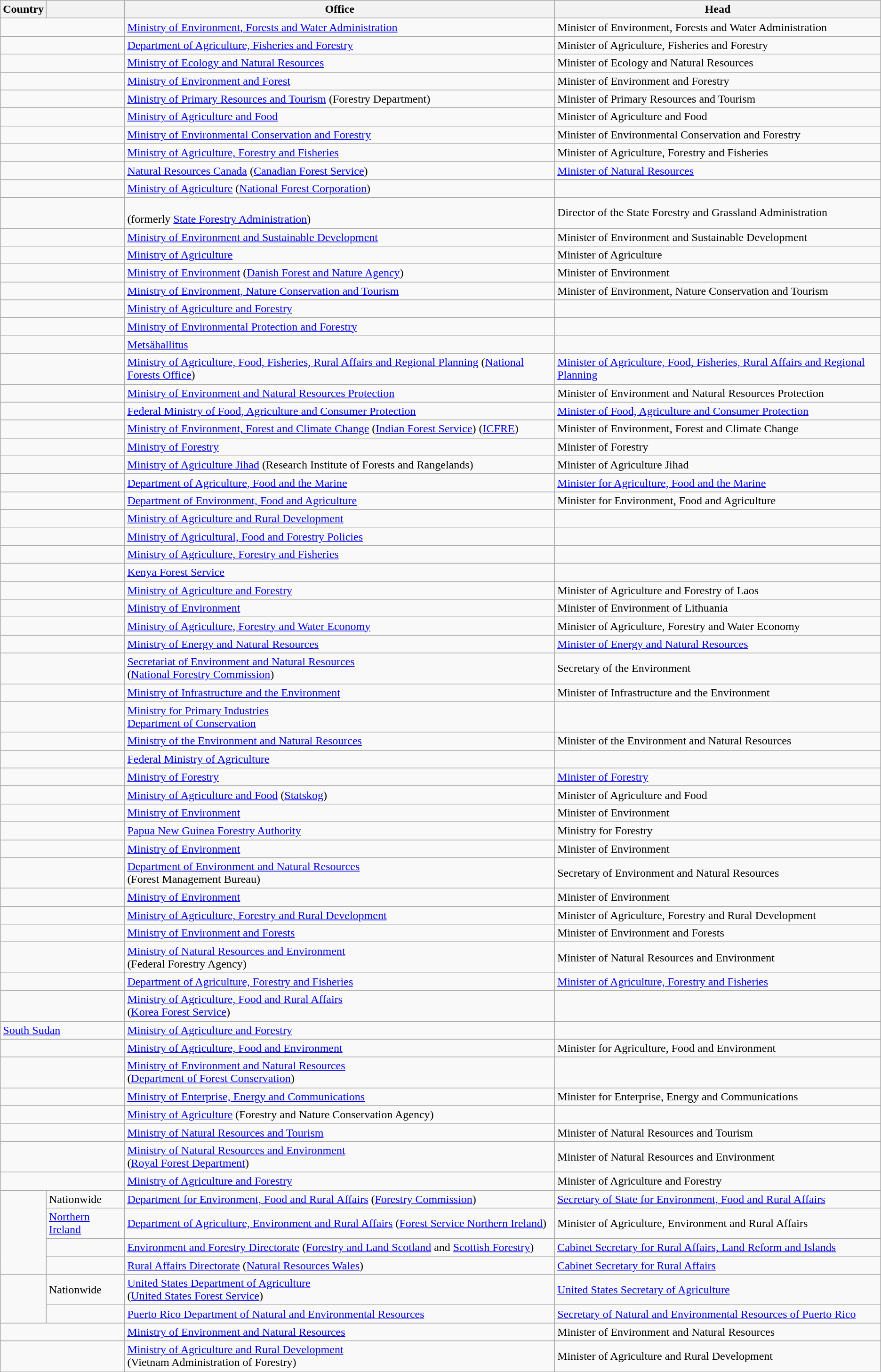<table class="wikitable">
<tr>
<th>Country</th>
<th></th>
<th>Office</th>
<th>Head</th>
</tr>
<tr>
<td colspan="2"></td>
<td><a href='#'>Ministry of Environment, Forests and Water Administration</a></td>
<td>Minister of Environment, Forests and Water Administration</td>
</tr>
<tr>
<td colspan="2"></td>
<td><a href='#'>Department of Agriculture, Fisheries and Forestry</a></td>
<td>Minister of Agriculture, Fisheries and Forestry</td>
</tr>
<tr>
<td colspan="2"></td>
<td><a href='#'>Ministry of Ecology and Natural Resources</a></td>
<td>Minister of Ecology and Natural Resources</td>
</tr>
<tr>
<td colspan="2"></td>
<td><a href='#'>Ministry of Environment and Forest</a></td>
<td>Minister of Environment and Forestry</td>
</tr>
<tr>
<td colspan="2"></td>
<td><a href='#'>Ministry of Primary Resources and Tourism</a> (Forestry Department)</td>
<td>Minister of Primary Resources and Tourism</td>
</tr>
<tr>
<td colspan="2"></td>
<td><a href='#'>Ministry of Agriculture and Food</a></td>
<td>Minister of Agriculture and Food</td>
</tr>
<tr>
<td colspan="2"></td>
<td><a href='#'>Ministry of Environmental Conservation and Forestry</a></td>
<td>Minister of Environmental Conservation and Forestry</td>
</tr>
<tr>
<td colspan="2"></td>
<td><a href='#'>Ministry of Agriculture, Forestry and Fisheries</a></td>
<td>Minister of Agriculture, Forestry and Fisheries</td>
</tr>
<tr>
<td colspan="2"></td>
<td><a href='#'>Natural Resources Canada</a> (<a href='#'>Canadian Forest Service</a>)</td>
<td><a href='#'>Minister of Natural Resources</a></td>
</tr>
<tr>
<td colspan="2"></td>
<td><a href='#'>Ministry of Agriculture</a> (<a href='#'>National Forest Corporation</a>)</td>
<td></td>
</tr>
<tr>
<td colspan="2"></td>
<td><br> (formerly <a href='#'>State Forestry Administration</a>)</td>
<td>Director of the State Forestry and Grassland Administration</td>
</tr>
<tr>
<td colspan="2"></td>
<td><a href='#'>Ministry of Environment and Sustainable Development</a></td>
<td>Minister of Environment and Sustainable Development</td>
</tr>
<tr>
<td colspan="2"></td>
<td><a href='#'>Ministry of Agriculture</a></td>
<td>Minister of Agriculture</td>
</tr>
<tr>
<td colspan="2"></td>
<td><a href='#'>Ministry of Environment</a> (<a href='#'>Danish Forest and Nature Agency</a>)</td>
<td>Minister of Environment</td>
</tr>
<tr>
<td colspan="2"></td>
<td><a href='#'>Ministry of Environment, Nature Conservation and Tourism</a></td>
<td>Minister of Environment, Nature Conservation and Tourism</td>
</tr>
<tr>
<td colspan="2"></td>
<td><a href='#'>Ministry of Agriculture and Forestry</a></td>
<td></td>
</tr>
<tr>
<td colspan="2"></td>
<td><a href='#'>Ministry of Environmental Protection and Forestry</a></td>
<td></td>
</tr>
<tr>
<td colspan="2"></td>
<td><a href='#'>Metsähallitus</a></td>
<td></td>
</tr>
<tr>
<td colspan="2"></td>
<td><a href='#'>Ministry of Agriculture, Food, Fisheries, Rural Affairs and Regional Planning</a> (<a href='#'>National Forests Office</a>)</td>
<td><a href='#'>Minister of Agriculture, Food, Fisheries, Rural Affairs and Regional Planning</a></td>
</tr>
<tr>
<td colspan="2"></td>
<td><a href='#'>Ministry of Environment and Natural Resources Protection</a></td>
<td>Minister of Environment and Natural Resources Protection</td>
</tr>
<tr>
<td colspan="2"></td>
<td><a href='#'>Federal Ministry of Food, Agriculture and Consumer Protection</a></td>
<td><a href='#'>Minister of Food, Agriculture and Consumer Protection</a></td>
</tr>
<tr>
<td colspan="2"></td>
<td><a href='#'>Ministry of Environment, Forest and Climate Change</a> (<a href='#'>Indian Forest Service</a>) (<a href='#'>ICFRE</a>)</td>
<td>Minister of Environment, Forest and Climate Change</td>
</tr>
<tr>
<td colspan="2"></td>
<td><a href='#'>Ministry of Forestry</a></td>
<td>Minister of Forestry</td>
</tr>
<tr>
<td colspan="2"></td>
<td><a href='#'>Ministry of Agriculture Jihad</a> (Research Institute of Forests and Rangelands)</td>
<td>Minister of Agriculture Jihad</td>
</tr>
<tr>
<td colspan="2"></td>
<td><a href='#'>Department of Agriculture, Food and the Marine</a></td>
<td><a href='#'>Minister for Agriculture, Food and the Marine</a></td>
</tr>
<tr>
<td colspan="2"></td>
<td><a href='#'>Department of Environment, Food and Agriculture</a></td>
<td>Minister for Environment, Food and Agriculture</td>
</tr>
<tr>
<td colspan="2"></td>
<td><a href='#'>Ministry of Agriculture and Rural Development</a></td>
<td></td>
</tr>
<tr>
<td colspan="2"></td>
<td><a href='#'>Ministry of Agricultural, Food and Forestry Policies</a></td>
<td></td>
</tr>
<tr>
<td colspan="2"></td>
<td><a href='#'>Ministry of Agriculture, Forestry and Fisheries</a></td>
<td></td>
</tr>
<tr>
<td colspan="2"></td>
<td><a href='#'>Kenya Forest Service</a></td>
<td></td>
</tr>
<tr>
<td colspan="2"></td>
<td><a href='#'>Ministry of Agriculture and Forestry</a></td>
<td>Minister of Agriculture and Forestry of Laos</td>
</tr>
<tr>
<td colspan="2"></td>
<td><a href='#'>Ministry of Environment</a></td>
<td>Minister of Environment of Lithuania</td>
</tr>
<tr>
<td colspan="2"></td>
<td><a href='#'>Ministry of Agriculture, Forestry and Water Economy</a></td>
<td>Minister of Agriculture, Forestry and Water Economy</td>
</tr>
<tr>
<td colspan="2"></td>
<td><a href='#'>Ministry of Energy and Natural Resources</a></td>
<td><a href='#'>Minister of Energy and Natural Resources</a></td>
</tr>
<tr>
<td colspan="2"></td>
<td><a href='#'>Secretariat of Environment and Natural Resources</a><br>(<a href='#'>National Forestry Commission</a>)</td>
<td>Secretary of the Environment</td>
</tr>
<tr>
<td colspan="2"></td>
<td><a href='#'>Ministry of Infrastructure and the Environment</a></td>
<td>Minister of Infrastructure and the Environment</td>
</tr>
<tr>
<td colspan="2"></td>
<td><a href='#'>Ministry for Primary Industries</a><br><a href='#'>Department of Conservation</a></td>
<td></td>
</tr>
<tr>
<td colspan="2"></td>
<td><a href='#'>Ministry of the Environment and Natural Resources</a></td>
<td>Minister of the Environment and Natural Resources</td>
</tr>
<tr>
<td colspan="2"></td>
<td><a href='#'>Federal Ministry of Agriculture</a></td>
<td></td>
</tr>
<tr>
<td colspan="2"></td>
<td><a href='#'>Ministry of Forestry</a></td>
<td><a href='#'>Minister of Forestry</a></td>
</tr>
<tr>
<td colspan="2"></td>
<td><a href='#'>Ministry of Agriculture and Food</a> (<a href='#'>Statskog</a>)</td>
<td>Minister of Agriculture and Food</td>
</tr>
<tr>
<td colspan="2"></td>
<td><a href='#'>Ministry of Environment</a></td>
<td>Minister of Environment</td>
</tr>
<tr>
<td colspan="2"></td>
<td><a href='#'>Papua New Guinea Forestry Authority</a></td>
<td>Ministry for Forestry</td>
</tr>
<tr>
<td colspan="2"></td>
<td><a href='#'>Ministry of Environment</a></td>
<td>Minister of Environment</td>
</tr>
<tr>
<td colspan="2"></td>
<td><a href='#'>Department of Environment and Natural Resources</a><br>(Forest Management Bureau)</td>
<td>Secretary of Environment and Natural Resources</td>
</tr>
<tr>
<td colspan="2"></td>
<td><a href='#'>Ministry of Environment</a></td>
<td>Minister of Environment</td>
</tr>
<tr>
<td colspan="2"></td>
<td><a href='#'>Ministry of Agriculture, Forestry and Rural Development</a></td>
<td>Minister of Agriculture, Forestry and Rural Development</td>
</tr>
<tr>
<td colspan="2"></td>
<td><a href='#'>Ministry of Environment and Forests</a></td>
<td>Minister of Environment and Forests</td>
</tr>
<tr>
<td colspan="2"></td>
<td><a href='#'>Ministry of Natural Resources and Environment</a><br>(Federal Forestry Agency)</td>
<td>Minister of Natural Resources and Environment</td>
</tr>
<tr>
<td colspan="2"></td>
<td><a href='#'>Department of Agriculture, Forestry and Fisheries</a></td>
<td><a href='#'>Minister of Agriculture, Forestry and Fisheries</a></td>
</tr>
<tr>
<td colspan="2"></td>
<td><a href='#'>Ministry of Agriculture, Food and Rural Affairs</a><br>(<a href='#'>Korea Forest Service</a>)</td>
<td></td>
</tr>
<tr>
<td colspan="2"> <a href='#'>South Sudan</a></td>
<td><a href='#'>Ministry of Agriculture and Forestry</a></td>
<td></td>
</tr>
<tr>
<td colspan="2"></td>
<td><a href='#'>Ministry of Agriculture, Food and Environment</a></td>
<td>Minister for Agriculture, Food and Environment</td>
</tr>
<tr>
<td colspan="2"></td>
<td><a href='#'>Ministry of Environment and Natural Resources</a><br>(<a href='#'>Department of Forest Conservation</a>)</td>
<td></td>
</tr>
<tr>
<td colspan="2"></td>
<td><a href='#'>Ministry of Enterprise, Energy and Communications</a></td>
<td>Minister for Enterprise, Energy and Communications</td>
</tr>
<tr>
<td colspan="2"></td>
<td><a href='#'>Ministry of Agriculture</a> (Forestry and Nature Conservation Agency)</td>
<td></td>
</tr>
<tr>
<td colspan="2"></td>
<td><a href='#'>Ministry of Natural Resources and Tourism</a></td>
<td>Minister of Natural Resources and Tourism</td>
</tr>
<tr>
<td colspan="2"></td>
<td><a href='#'>Ministry of Natural Resources and Environment</a><br>(<a href='#'>Royal Forest Department</a>)</td>
<td>Minister of Natural Resources and Environment</td>
</tr>
<tr>
<td colspan="2"></td>
<td><a href='#'> Ministry of Agriculture and Forestry</a></td>
<td>Minister of Agriculture and Forestry</td>
</tr>
<tr>
<td rowspan=4></td>
<td>Nationwide</td>
<td><a href='#'>Department for Environment, Food and Rural Affairs</a> (<a href='#'>Forestry Commission</a>)</td>
<td><a href='#'>Secretary of State for Environment, Food and Rural Affairs</a></td>
</tr>
<tr>
<td><a href='#'>Northern Ireland</a></td>
<td><a href='#'>Department of Agriculture, Environment and Rural Affairs</a> (<a href='#'>Forest Service Northern Ireland</a>)</td>
<td>Minister of Agriculture, Environment and Rural Affairs</td>
</tr>
<tr>
<td></td>
<td><a href='#'>Environment and Forestry Directorate</a> (<a href='#'>Forestry and Land Scotland</a> and <a href='#'>Scottish Forestry</a>)</td>
<td><a href='#'>Cabinet Secretary for Rural Affairs, Land Reform and Islands</a></td>
</tr>
<tr>
<td></td>
<td><a href='#'>Rural Affairs Directorate</a> (<a href='#'>Natural Resources Wales</a>)</td>
<td><a href='#'>Cabinet Secretary for Rural Affairs</a></td>
</tr>
<tr>
<td rowspan=2></td>
<td>Nationwide</td>
<td><a href='#'>United States Department of Agriculture</a><br>(<a href='#'>United States Forest Service</a>)</td>
<td><a href='#'>United States Secretary of Agriculture</a></td>
</tr>
<tr>
<td></td>
<td><a href='#'>Puerto Rico Department of Natural and Environmental Resources</a></td>
<td><a href='#'>Secretary of Natural and Environmental Resources of Puerto Rico</a></td>
</tr>
<tr>
<td colspan="2"></td>
<td><a href='#'>Ministry of Environment and Natural Resources</a></td>
<td>Minister of Environment and Natural Resources</td>
</tr>
<tr>
<td colspan="2"></td>
<td><a href='#'>Ministry of Agriculture and Rural Development</a><br>(Vietnam Administration of Forestry)</td>
<td>Minister of Agriculture and Rural Development</td>
</tr>
<tr>
</tr>
</table>
